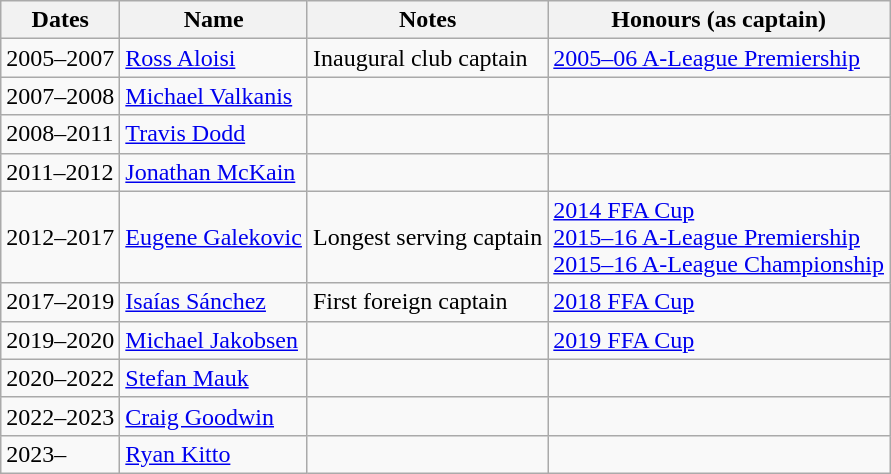<table class="wikitable">
<tr>
<th>Dates</th>
<th>Name</th>
<th>Notes</th>
<th>Honours (as captain)</th>
</tr>
<tr>
<td>2005–2007</td>
<td> <a href='#'>Ross Aloisi</a></td>
<td>Inaugural club captain</td>
<td><a href='#'>2005–06 A-League Premiership</a></td>
</tr>
<tr>
<td>2007–2008</td>
<td> <a href='#'>Michael Valkanis</a></td>
<td></td>
<td></td>
</tr>
<tr>
<td>2008–2011</td>
<td> <a href='#'>Travis Dodd</a></td>
<td></td>
<td></td>
</tr>
<tr>
<td>2011–2012</td>
<td> <a href='#'>Jonathan McKain</a></td>
<td></td>
<td></td>
</tr>
<tr>
<td>2012–2017</td>
<td> <a href='#'>Eugene Galekovic</a></td>
<td>Longest serving captain</td>
<td><a href='#'>2014 FFA Cup</a><br><a href='#'>2015–16 A-League Premiership</a><br><a href='#'>2015–16 A-League Championship</a></td>
</tr>
<tr>
<td>2017–2019</td>
<td> <a href='#'>Isaías Sánchez</a></td>
<td>First foreign captain</td>
<td><a href='#'>2018 FFA Cup</a><br></td>
</tr>
<tr>
<td>2019–2020</td>
<td> <a href='#'>Michael Jakobsen</a></td>
<td></td>
<td><a href='#'>2019 FFA Cup</a></td>
</tr>
<tr>
<td>2020–2022</td>
<td> <a href='#'>Stefan Mauk</a></td>
<td></td>
<td></td>
</tr>
<tr>
<td>2022–2023</td>
<td> <a href='#'>Craig Goodwin</a></td>
<td></td>
<td></td>
</tr>
<tr>
<td>2023–</td>
<td> <a href='#'>Ryan Kitto</a></td>
<td></td>
<td></td>
</tr>
</table>
